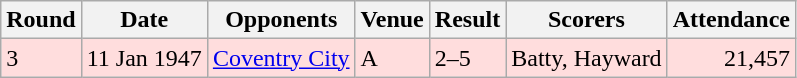<table class=wikitable>
<tr>
<th>Round</th>
<th>Date</th>
<th>Opponents</th>
<th>Venue</th>
<th>Result</th>
<th>Scorers</th>
<th>Attendance</th>
</tr>
<tr bgcolor="#ffdddd">
<td>3</td>
<td>11 Jan 1947</td>
<td><a href='#'>Coventry City</a></td>
<td>A</td>
<td>2–5</td>
<td>Batty, Hayward</td>
<td align="right">21,457</td>
</tr>
</table>
